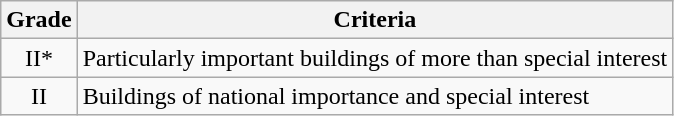<table class="wikitable">
<tr>
<th>Grade</th>
<th>Criteria</th>
</tr>
<tr>
<td align="center" >II*</td>
<td>Particularly important buildings of more than special interest</td>
</tr>
<tr>
<td align="center" >II</td>
<td>Buildings of national importance and special interest</td>
</tr>
</table>
